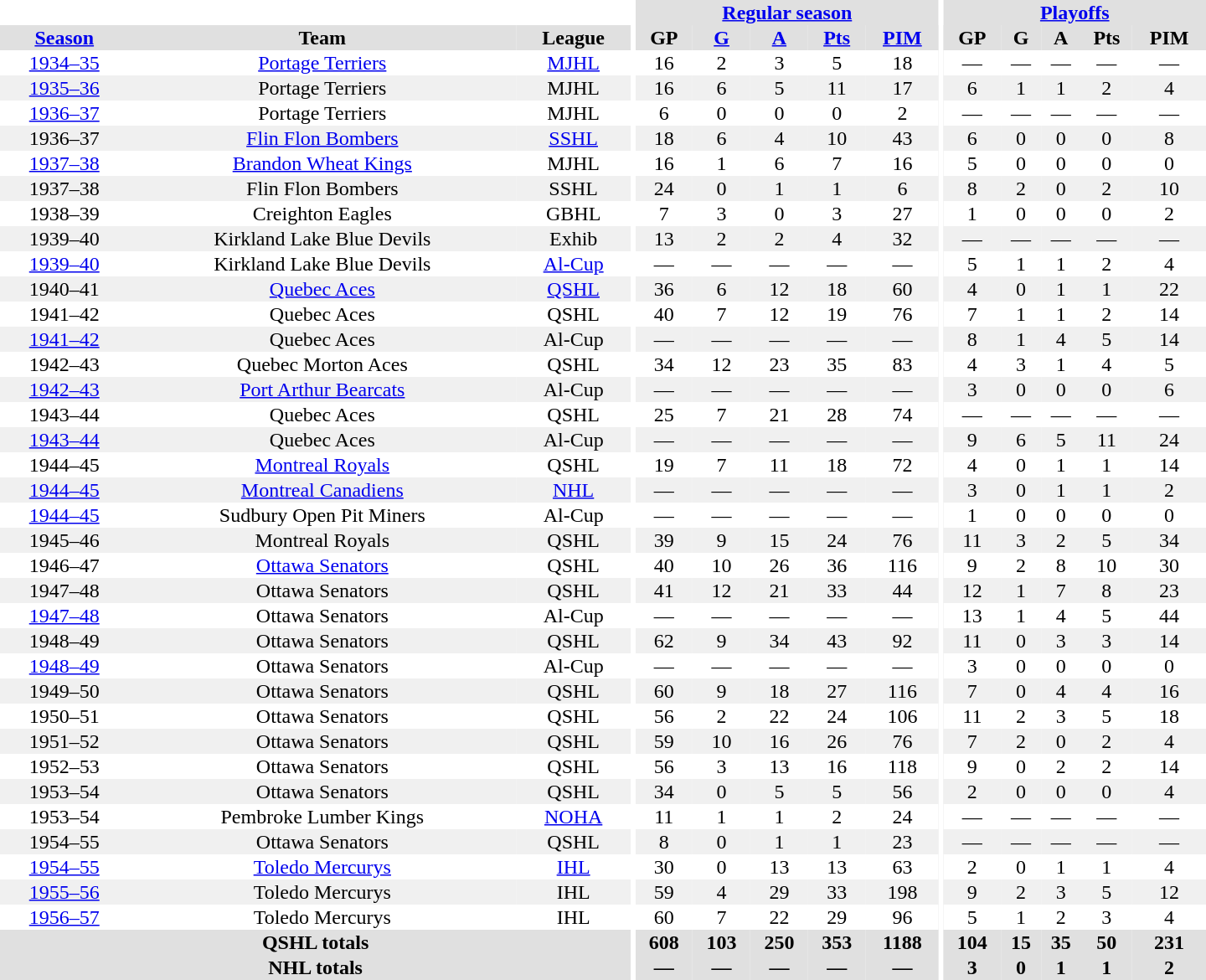<table border="0" cellpadding="1" cellspacing="0" style="text-align:center; width:60em">
<tr bgcolor="#e0e0e0">
<th colspan="3" bgcolor="#ffffff"></th>
<th rowspan="100" bgcolor="#ffffff"></th>
<th colspan="5"><a href='#'>Regular season</a></th>
<th rowspan="100" bgcolor="#ffffff"></th>
<th colspan="5"><a href='#'>Playoffs</a></th>
</tr>
<tr bgcolor="#e0e0e0">
<th><a href='#'>Season</a></th>
<th>Team</th>
<th>League</th>
<th>GP</th>
<th><a href='#'>G</a></th>
<th><a href='#'>A</a></th>
<th><a href='#'>Pts</a></th>
<th><a href='#'>PIM</a></th>
<th>GP</th>
<th>G</th>
<th>A</th>
<th>Pts</th>
<th>PIM</th>
</tr>
<tr>
<td><a href='#'>1934–35</a></td>
<td><a href='#'>Portage Terriers</a></td>
<td><a href='#'>MJHL</a></td>
<td>16</td>
<td>2</td>
<td>3</td>
<td>5</td>
<td>18</td>
<td>—</td>
<td>—</td>
<td>—</td>
<td>—</td>
<td>—</td>
</tr>
<tr bgcolor="#f0f0f0">
<td><a href='#'>1935–36</a></td>
<td>Portage Terriers</td>
<td>MJHL</td>
<td>16</td>
<td>6</td>
<td>5</td>
<td>11</td>
<td>17</td>
<td>6</td>
<td>1</td>
<td>1</td>
<td>2</td>
<td>4</td>
</tr>
<tr>
<td><a href='#'>1936–37</a></td>
<td>Portage Terriers</td>
<td>MJHL</td>
<td>6</td>
<td>0</td>
<td>0</td>
<td>0</td>
<td>2</td>
<td>—</td>
<td>—</td>
<td>—</td>
<td>—</td>
<td>—</td>
</tr>
<tr bgcolor="#f0f0f0">
<td>1936–37</td>
<td><a href='#'>Flin Flon Bombers</a></td>
<td><a href='#'>SSHL</a></td>
<td>18</td>
<td>6</td>
<td>4</td>
<td>10</td>
<td>43</td>
<td>6</td>
<td>0</td>
<td>0</td>
<td>0</td>
<td>8</td>
</tr>
<tr>
<td><a href='#'>1937–38</a></td>
<td><a href='#'>Brandon Wheat Kings</a></td>
<td>MJHL</td>
<td>16</td>
<td>1</td>
<td>6</td>
<td>7</td>
<td>16</td>
<td>5</td>
<td>0</td>
<td>0</td>
<td>0</td>
<td>0</td>
</tr>
<tr bgcolor="#f0f0f0">
<td>1937–38</td>
<td>Flin Flon Bombers</td>
<td>SSHL</td>
<td>24</td>
<td>0</td>
<td>1</td>
<td>1</td>
<td>6</td>
<td>8</td>
<td>2</td>
<td>0</td>
<td>2</td>
<td>10</td>
</tr>
<tr>
<td>1938–39</td>
<td>Creighton Eagles</td>
<td>GBHL</td>
<td>7</td>
<td>3</td>
<td>0</td>
<td>3</td>
<td>27</td>
<td>1</td>
<td>0</td>
<td>0</td>
<td>0</td>
<td>2</td>
</tr>
<tr bgcolor="#f0f0f0">
<td>1939–40</td>
<td>Kirkland Lake Blue Devils</td>
<td>Exhib</td>
<td>13</td>
<td>2</td>
<td>2</td>
<td>4</td>
<td>32</td>
<td>—</td>
<td>—</td>
<td>—</td>
<td>—</td>
<td>—</td>
</tr>
<tr>
<td><a href='#'>1939–40</a></td>
<td>Kirkland Lake Blue Devils</td>
<td><a href='#'>Al-Cup</a></td>
<td>—</td>
<td>—</td>
<td>—</td>
<td>—</td>
<td>—</td>
<td>5</td>
<td>1</td>
<td>1</td>
<td>2</td>
<td>4</td>
</tr>
<tr bgcolor="#f0f0f0">
<td>1940–41</td>
<td><a href='#'>Quebec Aces</a></td>
<td><a href='#'>QSHL</a></td>
<td>36</td>
<td>6</td>
<td>12</td>
<td>18</td>
<td>60</td>
<td>4</td>
<td>0</td>
<td>1</td>
<td>1</td>
<td>22</td>
</tr>
<tr>
<td>1941–42</td>
<td>Quebec Aces</td>
<td>QSHL</td>
<td>40</td>
<td>7</td>
<td>12</td>
<td>19</td>
<td>76</td>
<td>7</td>
<td>1</td>
<td>1</td>
<td>2</td>
<td>14</td>
</tr>
<tr bgcolor="#f0f0f0">
<td><a href='#'>1941–42</a></td>
<td>Quebec Aces</td>
<td>Al-Cup</td>
<td>—</td>
<td>—</td>
<td>—</td>
<td>—</td>
<td>—</td>
<td>8</td>
<td>1</td>
<td>4</td>
<td>5</td>
<td>14</td>
</tr>
<tr>
<td>1942–43</td>
<td>Quebec Morton Aces</td>
<td>QSHL</td>
<td>34</td>
<td>12</td>
<td>23</td>
<td>35</td>
<td>83</td>
<td>4</td>
<td>3</td>
<td>1</td>
<td>4</td>
<td>5</td>
</tr>
<tr bgcolor="#f0f0f0">
<td><a href='#'>1942–43</a></td>
<td><a href='#'>Port Arthur Bearcats</a></td>
<td>Al-Cup</td>
<td>—</td>
<td>—</td>
<td>—</td>
<td>—</td>
<td>—</td>
<td>3</td>
<td>0</td>
<td>0</td>
<td>0</td>
<td>6</td>
</tr>
<tr>
<td>1943–44</td>
<td>Quebec Aces</td>
<td>QSHL</td>
<td>25</td>
<td>7</td>
<td>21</td>
<td>28</td>
<td>74</td>
<td>—</td>
<td>—</td>
<td>—</td>
<td>—</td>
<td>—</td>
</tr>
<tr bgcolor="#f0f0f0">
<td><a href='#'>1943–44</a></td>
<td>Quebec Aces</td>
<td>Al-Cup</td>
<td>—</td>
<td>—</td>
<td>—</td>
<td>—</td>
<td>—</td>
<td>9</td>
<td>6</td>
<td>5</td>
<td>11</td>
<td>24</td>
</tr>
<tr>
<td>1944–45</td>
<td><a href='#'>Montreal Royals</a></td>
<td>QSHL</td>
<td>19</td>
<td>7</td>
<td>11</td>
<td>18</td>
<td>72</td>
<td>4</td>
<td>0</td>
<td>1</td>
<td>1</td>
<td>14</td>
</tr>
<tr bgcolor="#f0f0f0">
<td><a href='#'>1944–45</a></td>
<td><a href='#'>Montreal Canadiens</a></td>
<td><a href='#'>NHL</a></td>
<td>—</td>
<td>—</td>
<td>—</td>
<td>—</td>
<td>—</td>
<td>3</td>
<td>0</td>
<td>1</td>
<td>1</td>
<td>2</td>
</tr>
<tr>
<td><a href='#'>1944–45</a></td>
<td>Sudbury Open Pit Miners</td>
<td>Al-Cup</td>
<td>—</td>
<td>—</td>
<td>—</td>
<td>—</td>
<td>—</td>
<td>1</td>
<td>0</td>
<td>0</td>
<td>0</td>
<td>0</td>
</tr>
<tr bgcolor="#f0f0f0">
<td>1945–46</td>
<td>Montreal Royals</td>
<td>QSHL</td>
<td>39</td>
<td>9</td>
<td>15</td>
<td>24</td>
<td>76</td>
<td>11</td>
<td>3</td>
<td>2</td>
<td>5</td>
<td>34</td>
</tr>
<tr>
<td>1946–47</td>
<td><a href='#'>Ottawa Senators</a></td>
<td>QSHL</td>
<td>40</td>
<td>10</td>
<td>26</td>
<td>36</td>
<td>116</td>
<td>9</td>
<td>2</td>
<td>8</td>
<td>10</td>
<td>30</td>
</tr>
<tr bgcolor="#f0f0f0">
<td>1947–48</td>
<td>Ottawa Senators</td>
<td>QSHL</td>
<td>41</td>
<td>12</td>
<td>21</td>
<td>33</td>
<td>44</td>
<td>12</td>
<td>1</td>
<td>7</td>
<td>8</td>
<td>23</td>
</tr>
<tr>
<td><a href='#'>1947–48</a></td>
<td>Ottawa Senators</td>
<td>Al-Cup</td>
<td>—</td>
<td>—</td>
<td>—</td>
<td>—</td>
<td>—</td>
<td>13</td>
<td>1</td>
<td>4</td>
<td>5</td>
<td>44</td>
</tr>
<tr bgcolor="#f0f0f0">
<td>1948–49</td>
<td>Ottawa Senators</td>
<td>QSHL</td>
<td>62</td>
<td>9</td>
<td>34</td>
<td>43</td>
<td>92</td>
<td>11</td>
<td>0</td>
<td>3</td>
<td>3</td>
<td>14</td>
</tr>
<tr>
<td><a href='#'>1948–49</a></td>
<td>Ottawa Senators</td>
<td>Al-Cup</td>
<td>—</td>
<td>—</td>
<td>—</td>
<td>—</td>
<td>—</td>
<td>3</td>
<td>0</td>
<td>0</td>
<td>0</td>
<td>0</td>
</tr>
<tr bgcolor="#f0f0f0">
<td>1949–50</td>
<td>Ottawa Senators</td>
<td>QSHL</td>
<td>60</td>
<td>9</td>
<td>18</td>
<td>27</td>
<td>116</td>
<td>7</td>
<td>0</td>
<td>4</td>
<td>4</td>
<td>16</td>
</tr>
<tr>
<td>1950–51</td>
<td>Ottawa Senators</td>
<td>QSHL</td>
<td>56</td>
<td>2</td>
<td>22</td>
<td>24</td>
<td>106</td>
<td>11</td>
<td>2</td>
<td>3</td>
<td>5</td>
<td>18</td>
</tr>
<tr bgcolor="#f0f0f0">
<td>1951–52</td>
<td>Ottawa Senators</td>
<td>QSHL</td>
<td>59</td>
<td>10</td>
<td>16</td>
<td>26</td>
<td>76</td>
<td>7</td>
<td>2</td>
<td>0</td>
<td>2</td>
<td>4</td>
</tr>
<tr>
<td>1952–53</td>
<td>Ottawa Senators</td>
<td>QSHL</td>
<td>56</td>
<td>3</td>
<td>13</td>
<td>16</td>
<td>118</td>
<td>9</td>
<td>0</td>
<td>2</td>
<td>2</td>
<td>14</td>
</tr>
<tr bgcolor="#f0f0f0">
<td>1953–54</td>
<td>Ottawa Senators</td>
<td>QSHL</td>
<td>34</td>
<td>0</td>
<td>5</td>
<td>5</td>
<td>56</td>
<td>2</td>
<td>0</td>
<td>0</td>
<td>0</td>
<td>4</td>
</tr>
<tr>
<td>1953–54</td>
<td>Pembroke Lumber Kings</td>
<td><a href='#'>NOHA</a></td>
<td>11</td>
<td>1</td>
<td>1</td>
<td>2</td>
<td>24</td>
<td>—</td>
<td>—</td>
<td>—</td>
<td>—</td>
<td>—</td>
</tr>
<tr bgcolor="#f0f0f0">
<td>1954–55</td>
<td>Ottawa Senators</td>
<td>QSHL</td>
<td>8</td>
<td>0</td>
<td>1</td>
<td>1</td>
<td>23</td>
<td>—</td>
<td>—</td>
<td>—</td>
<td>—</td>
<td>—</td>
</tr>
<tr>
<td><a href='#'>1954–55</a></td>
<td><a href='#'>Toledo Mercurys</a></td>
<td><a href='#'>IHL</a></td>
<td>30</td>
<td>0</td>
<td>13</td>
<td>13</td>
<td>63</td>
<td>2</td>
<td>0</td>
<td>1</td>
<td>1</td>
<td>4</td>
</tr>
<tr bgcolor="#f0f0f0">
<td><a href='#'>1955–56</a></td>
<td>Toledo Mercurys</td>
<td>IHL</td>
<td>59</td>
<td>4</td>
<td>29</td>
<td>33</td>
<td>198</td>
<td>9</td>
<td>2</td>
<td>3</td>
<td>5</td>
<td>12</td>
</tr>
<tr>
<td><a href='#'>1956–57</a></td>
<td>Toledo Mercurys</td>
<td>IHL</td>
<td>60</td>
<td>7</td>
<td>22</td>
<td>29</td>
<td>96</td>
<td>5</td>
<td>1</td>
<td>2</td>
<td>3</td>
<td>4</td>
</tr>
<tr bgcolor="#e0e0e0">
<th colspan="3">QSHL totals</th>
<th>608</th>
<th>103</th>
<th>250</th>
<th>353</th>
<th>1188</th>
<th>104</th>
<th>15</th>
<th>35</th>
<th>50</th>
<th>231</th>
</tr>
<tr bgcolor="#e0e0e0">
<th colspan="3">NHL totals</th>
<th>—</th>
<th>—</th>
<th>—</th>
<th>—</th>
<th>—</th>
<th>3</th>
<th>0</th>
<th>1</th>
<th>1</th>
<th>2</th>
</tr>
</table>
